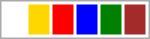<table style=" width: 100px; border: 1px solid #aaaaaa">
<tr>
<td style="background-color:white"> </td>
<td style="background-color:gold"> </td>
<td style="background-color:red"> </td>
<td style="background-color:blue"> </td>
<td style="background-color:green"> </td>
<td style="background-color:brown"> </td>
</tr>
</table>
